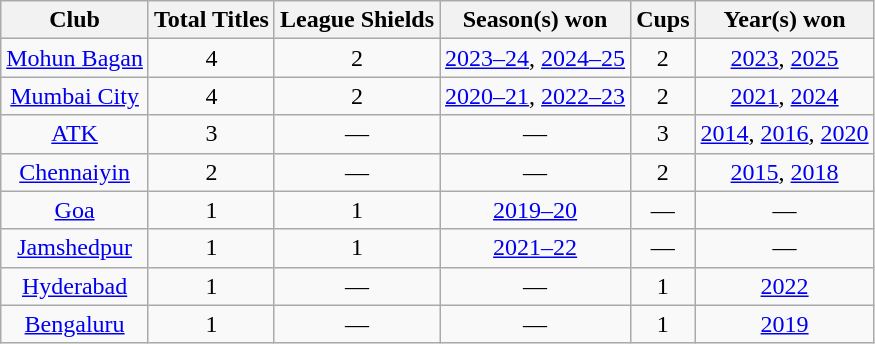<table class="wikitable sortable" style="text-align:center; white-space:nowrap;">
<tr>
<th>Club</th>
<th>Total Titles</th>
<th>League Shields</th>
<th>Season(s) won</th>
<th>Cups</th>
<th>Year(s) won</th>
</tr>
<tr>
<td><a href='#'>Mohun Bagan</a></td>
<td>4</td>
<td>2</td>
<td><a href='#'>2023–24</a>, <a href='#'>2024–25</a></td>
<td>2</td>
<td><a href='#'>2023</a>, <a href='#'>2025</a></td>
</tr>
<tr>
<td><a href='#'>Mumbai City</a></td>
<td>4</td>
<td>2</td>
<td><a href='#'>2020–21</a>, <a href='#'>2022–23</a></td>
<td>2</td>
<td><a href='#'>2021</a>, <a href='#'>2024</a></td>
</tr>
<tr>
<td><a href='#'>ATK</a></td>
<td>3</td>
<td>—</td>
<td>—</td>
<td>3</td>
<td><a href='#'>2014</a>, <a href='#'>2016</a>, <a href='#'>2020</a></td>
</tr>
<tr>
<td><a href='#'>Chennaiyin</a></td>
<td>2</td>
<td>—</td>
<td>—</td>
<td>2</td>
<td><a href='#'>2015</a>, <a href='#'>2018</a></td>
</tr>
<tr>
<td><a href='#'>Goa</a></td>
<td>1</td>
<td>1</td>
<td><a href='#'>2019–20</a></td>
<td>—</td>
<td>—</td>
</tr>
<tr>
<td><a href='#'>Jamshedpur</a></td>
<td>1</td>
<td>1</td>
<td><a href='#'>2021–22</a></td>
<td>—</td>
<td>—</td>
</tr>
<tr>
<td><a href='#'>Hyderabad</a></td>
<td>1</td>
<td>—</td>
<td>—</td>
<td>1</td>
<td><a href='#'>2022</a></td>
</tr>
<tr>
<td><a href='#'>Bengaluru</a></td>
<td>1</td>
<td>—</td>
<td>—</td>
<td>1</td>
<td><a href='#'>2019</a></td>
</tr>
</table>
